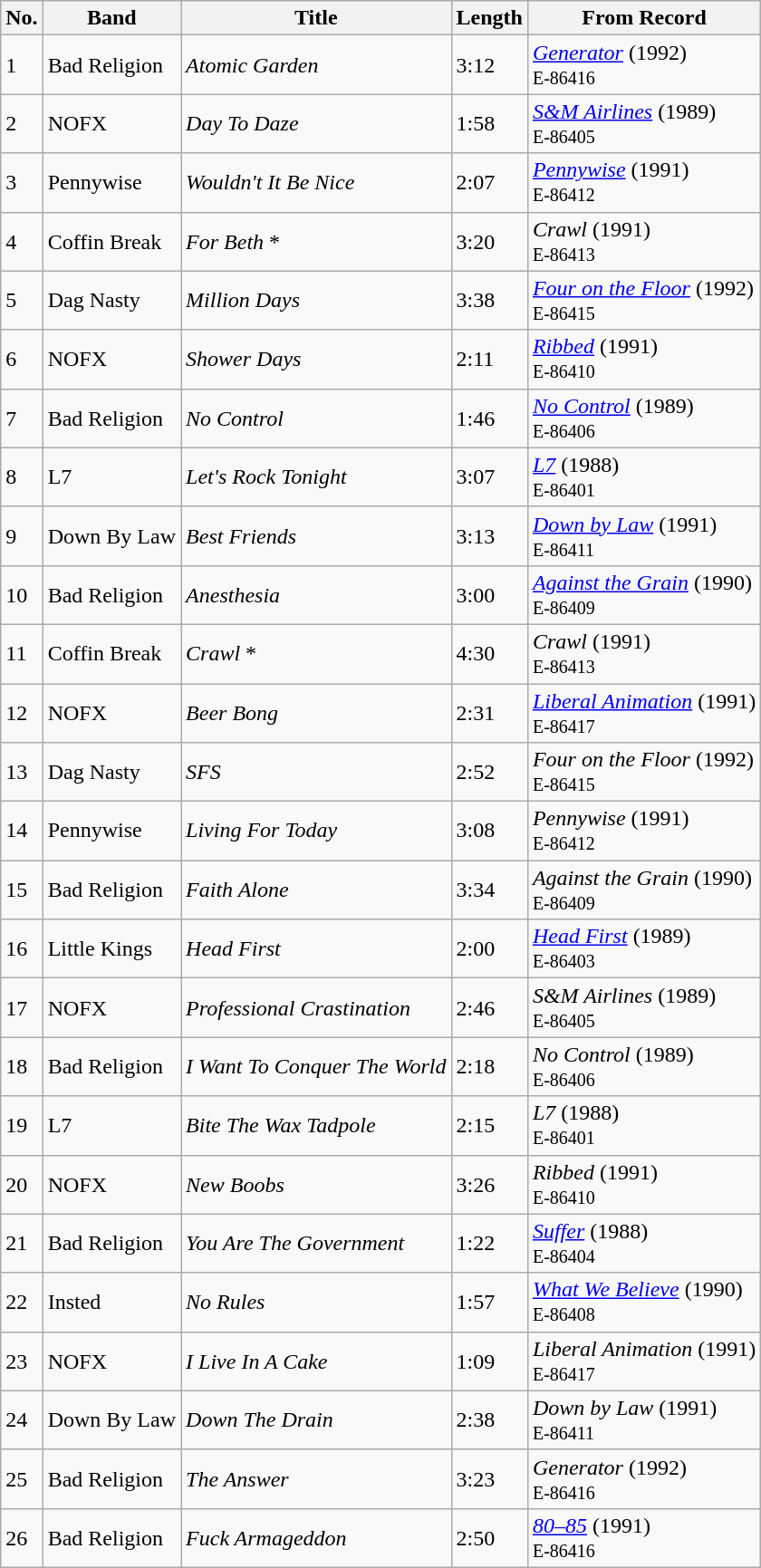<table class="wikitable">
<tr>
<th>No.</th>
<th>Band</th>
<th>Title</th>
<th>Length</th>
<th>From Record</th>
</tr>
<tr>
<td>1</td>
<td>Bad Religion</td>
<td><em>Atomic Garden</em></td>
<td>3:12</td>
<td><em><a href='#'>Generator</a></em> (1992)<br><small>E-86416</small></td>
</tr>
<tr>
<td>2</td>
<td>NOFX</td>
<td><em>Day To Daze</em></td>
<td>1:58</td>
<td><em><a href='#'>S&M Airlines</a></em> (1989)<br><small>E-86405</small></td>
</tr>
<tr>
<td>3</td>
<td>Pennywise</td>
<td><em>Wouldn't It Be Nice</em></td>
<td>2:07</td>
<td><em><a href='#'>Pennywise</a></em> (1991)<br><small>E-86412</small></td>
</tr>
<tr>
<td>4</td>
<td>Coffin Break</td>
<td><em>For Beth</em> *</td>
<td>3:20</td>
<td><em>Crawl</em> (1991)<br><small>E-86413</small></td>
</tr>
<tr>
<td>5</td>
<td>Dag Nasty</td>
<td><em>Million Days</em></td>
<td>3:38</td>
<td><em><a href='#'>Four on the Floor</a></em> (1992)<br><small>E-86415</small></td>
</tr>
<tr>
<td>6</td>
<td>NOFX</td>
<td><em>Shower Days</em></td>
<td>2:11</td>
<td><em><a href='#'>Ribbed</a></em> (1991)<br><small>E-86410</small></td>
</tr>
<tr>
<td>7</td>
<td>Bad Religion</td>
<td><em>No Control</em></td>
<td>1:46</td>
<td><em><a href='#'>No Control</a></em> (1989)<br><small>E-86406</small></td>
</tr>
<tr>
<td>8</td>
<td>L7</td>
<td><em>Let's Rock Tonight</em></td>
<td>3:07</td>
<td><em><a href='#'>L7</a></em> (1988)<br><small>E-86401</small></td>
</tr>
<tr>
<td>9</td>
<td>Down By Law</td>
<td><em>Best Friends</em></td>
<td>3:13</td>
<td><em><a href='#'>Down by Law</a></em> (1991)<br><small>E-86411</small></td>
</tr>
<tr>
<td>10</td>
<td>Bad Religion</td>
<td><em>Anesthesia</em></td>
<td>3:00</td>
<td><em><a href='#'>Against the Grain</a></em> (1990)<br><small>E-86409</small></td>
</tr>
<tr>
<td>11</td>
<td>Coffin Break</td>
<td><em>Crawl</em> *</td>
<td>4:30</td>
<td><em>Crawl</em> (1991)<br><small>E-86413</small></td>
</tr>
<tr>
<td>12</td>
<td>NOFX</td>
<td><em>Beer Bong</em></td>
<td>2:31</td>
<td><em><a href='#'>Liberal Animation</a></em> (1991)<br><small>E-86417</small></td>
</tr>
<tr>
<td>13</td>
<td>Dag Nasty</td>
<td><em>SFS</em></td>
<td>2:52</td>
<td><em>Four on the Floor</em> (1992)<br><small>E-86415</small></td>
</tr>
<tr>
<td>14</td>
<td>Pennywise</td>
<td><em>Living For Today</em></td>
<td>3:08</td>
<td><em>Pennywise</em> (1991)<br><small>E-86412</small></td>
</tr>
<tr>
<td>15</td>
<td>Bad Religion</td>
<td><em>Faith Alone</em></td>
<td>3:34</td>
<td><em>Against the Grain</em> (1990)<br><small>E-86409</small></td>
</tr>
<tr>
<td>16</td>
<td>Little Kings</td>
<td><em>Head First</em></td>
<td>2:00</td>
<td><em><a href='#'>Head First</a></em> (1989)<br><small>E-86403</small></td>
</tr>
<tr>
<td>17</td>
<td>NOFX</td>
<td><em>Professional Crastination</em></td>
<td>2:46</td>
<td><em>S&M Airlines</em> (1989)<br><small>E-86405</small></td>
</tr>
<tr>
<td>18</td>
<td>Bad Religion</td>
<td><em>I Want To Conquer The World</em></td>
<td>2:18</td>
<td><em>No Control</em> (1989)<br><small>E-86406</small></td>
</tr>
<tr>
<td>19</td>
<td>L7</td>
<td><em>Bite The Wax Tadpole</em></td>
<td>2:15</td>
<td><em>L7</em> (1988)<br><small>E-86401</small></td>
</tr>
<tr>
<td>20</td>
<td>NOFX</td>
<td><em>New Boobs</em></td>
<td>3:26</td>
<td><em>Ribbed</em> (1991)<br><small>E-86410</small></td>
</tr>
<tr>
<td>21</td>
<td>Bad Religion</td>
<td><em>You Are The Government</em></td>
<td>1:22</td>
<td><em><a href='#'>Suffer</a></em> (1988)<br><small>E-86404</small></td>
</tr>
<tr>
<td>22</td>
<td>Insted</td>
<td><em>No Rules</em></td>
<td>1:57</td>
<td><em><a href='#'>What We Believe</a></em> (1990)<br><small>E-86408</small></td>
</tr>
<tr>
<td>23</td>
<td>NOFX</td>
<td><em>I Live In A Cake</em></td>
<td>1:09</td>
<td><em>Liberal Animation</em> (1991)<br><small>E-86417</small></td>
</tr>
<tr>
<td>24</td>
<td>Down By Law</td>
<td><em>Down The Drain</em></td>
<td>2:38</td>
<td><em>Down by Law</em> (1991)<br><small>E-86411</small></td>
</tr>
<tr>
<td>25</td>
<td>Bad Religion</td>
<td><em>The Answer</em></td>
<td>3:23</td>
<td><em>Generator</em> (1992)<br><small>E-86416</small></td>
</tr>
<tr>
<td>26</td>
<td>Bad Religion</td>
<td><em>Fuck Armageddon</em></td>
<td>2:50</td>
<td><em><a href='#'>80–85</a></em> (1991)<br><small>E-86416</small></td>
</tr>
</table>
